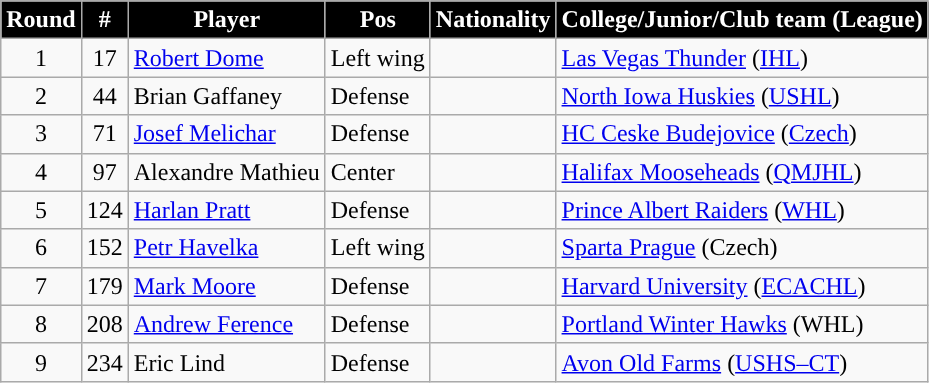<table class="wikitable">
<tr>
<th style="color:white; background:#000000; ">Round</th>
<th style="color:white; background:#000000; ">#</th>
<th style="color:white; background:#000000; ">Player</th>
<th style="color:white; background:#000000; ">Pos</th>
<th style="color:white; background:#000000; ">Nationality</th>
<th style="color:white; background:#000000; ">College/Junior/Club team (League)</th>
</tr>
<tr>
<td style="text-align:center">1</td>
<td style="text-align:center">17</td>
<td><a href='#'>Robert Dome</a></td>
<td>Left wing</td>
<td></td>
<td><a href='#'>Las Vegas Thunder</a> (<a href='#'>IHL</a>)</td>
</tr>
<tr>
<td style="text-align:center">2</td>
<td style="text-align:center">44</td>
<td>Brian Gaffaney</td>
<td>Defense</td>
<td></td>
<td><a href='#'>North Iowa Huskies</a> (<a href='#'>USHL</a>)</td>
</tr>
<tr>
<td style="text-align:center">3</td>
<td style="text-align:center">71</td>
<td><a href='#'>Josef Melichar</a></td>
<td>Defense</td>
<td></td>
<td><a href='#'>HC Ceske Budejovice</a> (<a href='#'>Czech</a>)</td>
</tr>
<tr>
<td style="text-align:center">4</td>
<td style="text-align:center">97</td>
<td>Alexandre Mathieu</td>
<td>Center</td>
<td></td>
<td><a href='#'>Halifax Mooseheads</a> (<a href='#'>QMJHL</a>)</td>
</tr>
<tr>
<td style="text-align:center">5</td>
<td style="text-align:center">124</td>
<td><a href='#'>Harlan Pratt</a></td>
<td>Defense</td>
<td></td>
<td><a href='#'>Prince Albert Raiders</a> (<a href='#'>WHL</a>)</td>
</tr>
<tr>
<td style="text-align:center">6</td>
<td style="text-align:center">152</td>
<td><a href='#'>Petr Havelka</a></td>
<td>Left wing</td>
<td></td>
<td><a href='#'>Sparta Prague</a> (Czech)</td>
</tr>
<tr>
<td style="text-align:center">7</td>
<td style="text-align:center">179</td>
<td><a href='#'>Mark Moore</a></td>
<td>Defense</td>
<td></td>
<td><a href='#'>Harvard University</a> (<a href='#'>ECACHL</a>)</td>
</tr>
<tr>
<td style="text-align:center">8</td>
<td style="text-align:center">208</td>
<td><a href='#'>Andrew Ference</a></td>
<td>Defense</td>
<td></td>
<td><a href='#'>Portland Winter Hawks</a> (WHL)</td>
</tr>
<tr>
<td style="text-align:center">9</td>
<td style="text-align:center">234</td>
<td>Eric Lind</td>
<td>Defense</td>
<td></td>
<td><a href='#'>Avon Old Farms</a> (<a href='#'>USHS–CT</a>)</td>
</tr>
</table>
